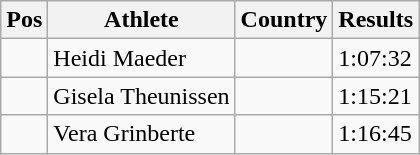<table class="wikitable">
<tr>
<th>Pos</th>
<th>Athlete</th>
<th>Country</th>
<th>Results</th>
</tr>
<tr>
<td align="center"></td>
<td>Heidi Maeder</td>
<td></td>
<td>1:07:32</td>
</tr>
<tr>
<td align="center"></td>
<td>Gisela Theunissen</td>
<td></td>
<td>1:15:21</td>
</tr>
<tr>
<td align="center"></td>
<td>Vera Grinberte</td>
<td></td>
<td>1:16:45</td>
</tr>
</table>
